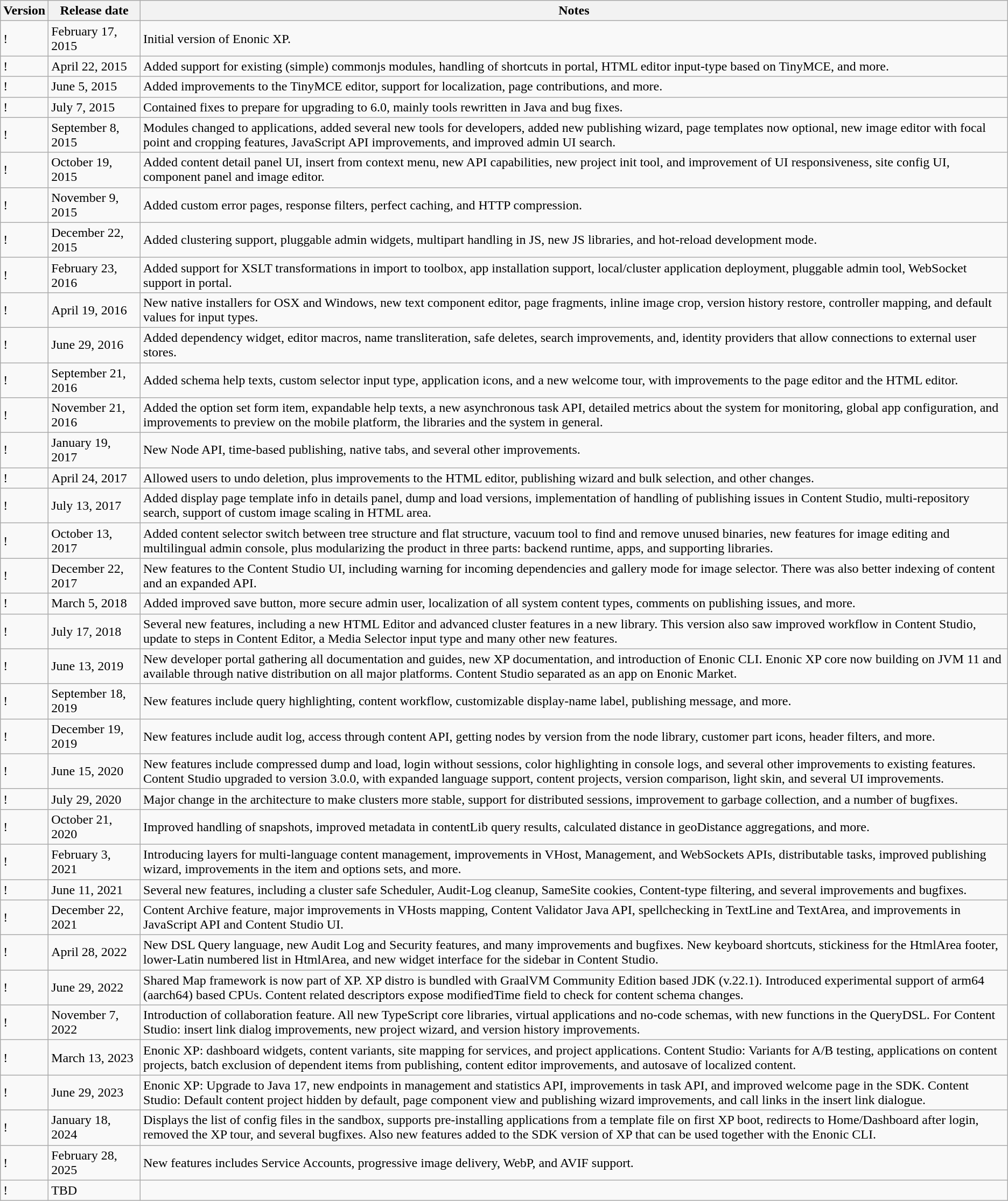<table class="wikitable">
<tr>
<th>Version</th>
<th>Release date</th>
<th>Notes</th>
</tr>
<tr>
<td>! </td>
<td>February 17, 2015</td>
<td>Initial version of Enonic XP.</td>
</tr>
<tr>
<td>! </td>
<td>April 22, 2015</td>
<td>Added support for existing (simple) commonjs modules, handling of shortcuts in portal, HTML editor input-type based on TinyMCE, and more.</td>
</tr>
<tr>
<td>! </td>
<td>June 5, 2015</td>
<td>Added improvements to the TinyMCE editor, support for localization, page contributions, and more.</td>
</tr>
<tr>
<td>! </td>
<td>July 7, 2015</td>
<td>Contained fixes to prepare for upgrading to 6.0, mainly tools rewritten in Java and bug fixes.</td>
</tr>
<tr>
<td>! </td>
<td>September 8, 2015</td>
<td>Modules changed to applications, added several new tools for developers, added new publishing wizard, page templates now optional, new image editor with focal point and cropping features, JavaScript API improvements, and improved admin UI search.</td>
</tr>
<tr>
<td>! </td>
<td>October 19, 2015</td>
<td>Added content detail panel UI, insert from context menu, new API capabilities, new project init tool, and improvement of UI responsiveness, site config UI, component panel and image editor.</td>
</tr>
<tr>
<td>! </td>
<td>November 9, 2015</td>
<td>Added custom error pages, response filters, perfect caching, and HTTP compression.</td>
</tr>
<tr>
<td>! </td>
<td>December 22, 2015</td>
<td>Added clustering support, pluggable admin widgets, multipart handling in JS, new JS libraries, and hot-reload development mode.</td>
</tr>
<tr>
<td>! </td>
<td>February 23, 2016</td>
<td>Added support for XSLT transformations in import to toolbox, app installation support, local/cluster application deployment, pluggable admin tool, WebSocket support in portal.</td>
</tr>
<tr>
<td>! </td>
<td>April 19, 2016</td>
<td>New native installers for OSX and Windows, new text component editor, page fragments, inline image crop, version history restore, controller mapping, and default values for input types.</td>
</tr>
<tr>
<td>! </td>
<td>June 29, 2016</td>
<td>Added dependency widget, editor macros, name transliteration, safe deletes, search improvements, and, identity providers that allow connections to external user stores.</td>
</tr>
<tr>
<td>! </td>
<td>September 21, 2016</td>
<td>Added schema help texts, custom selector input type, application icons, and a new welcome tour, with improvements to the page editor and the HTML editor.</td>
</tr>
<tr>
<td>! </td>
<td>November 21, 2016</td>
<td>Added the option set form item, expandable help texts, a new asynchronous task API, detailed metrics about the system for monitoring, global app configuration, and improvements to preview on the mobile platform, the libraries and the system in general.</td>
</tr>
<tr>
<td>! </td>
<td>January 19, 2017</td>
<td>New Node API, time-based publishing, native tabs, and several other improvements.</td>
</tr>
<tr>
<td>! </td>
<td>April 24, 2017</td>
<td>Allowed users to undo deletion, plus improvements to the HTML editor, publishing wizard and bulk selection, and other changes.</td>
</tr>
<tr>
<td>! </td>
<td>July 13, 2017</td>
<td>Added display page template info in details panel, dump and load versions, implementation of handling of publishing issues in Content Studio, multi-repository search, support of custom image scaling in HTML area.</td>
</tr>
<tr>
<td>! </td>
<td>October 13, 2017</td>
<td>Added content selector switch between tree structure and flat structure, vacuum tool to find and remove unused binaries, new features for image editing and multilingual admin console, plus modularizing the product in three parts: backend runtime, apps, and supporting libraries.</td>
</tr>
<tr>
<td>! </td>
<td>December 22, 2017</td>
<td>New features to the Content Studio UI, including warning for incoming dependencies and gallery mode for image selector. There was also better indexing of content and an expanded API.</td>
</tr>
<tr>
<td>! </td>
<td>March 5, 2018</td>
<td>Added improved save button, more secure admin user, localization of all system content types, comments on publishing issues, and more.</td>
</tr>
<tr>
<td>! </td>
<td>July 17, 2018</td>
<td>Several new features, including a new HTML Editor and advanced cluster features in a new library. This version also saw improved workflow in Content Studio, update to steps in Content Editor, a Media Selector input type and many other new features.</td>
</tr>
<tr>
<td>! </td>
<td>June 13, 2019</td>
<td>New developer portal gathering all documentation and guides, new XP documentation, and introduction of Enonic CLI. Enonic XP core now building on JVM 11 and available through native distribution on all major platforms. Content Studio separated as an app on Enonic Market.</td>
</tr>
<tr>
<td>! </td>
<td>September 18, 2019</td>
<td>New features include query highlighting, content workflow, customizable display-name label, publishing message, and more.</td>
</tr>
<tr>
<td>! </td>
<td>December 19, 2019</td>
<td>New features include audit log, access through content API, getting nodes by version from the node library, customer part icons, header filters, and more.</td>
</tr>
<tr>
<td>! </td>
<td>June 15, 2020</td>
<td>New features include compressed dump and load, login without sessions, color highlighting in console logs, and several other improvements to existing features. Content Studio upgraded to version 3.0.0, with expanded language support, content projects, version comparison, light skin, and several UI improvements.</td>
</tr>
<tr>
<td>! </td>
<td>July 29, 2020</td>
<td>Major change in the architecture to make clusters more stable, support for distributed sessions, improvement to garbage collection, and a number of bugfixes.</td>
</tr>
<tr>
<td>! </td>
<td>October 21, 2020</td>
<td>Improved handling of snapshots, improved metadata in contentLib query results, calculated distance in geoDistance aggregations, and more.</td>
</tr>
<tr>
<td>! </td>
<td>February 3, 2021</td>
<td>Introducing layers for multi-language content management, improvements in VHost, Management, and WebSockets APIs, distributable tasks, improved publishing wizard, improvements in the item and options sets, and more.</td>
</tr>
<tr>
<td>! </td>
<td>June 11, 2021</td>
<td>Several new features, including a cluster safe Scheduler, Audit-Log cleanup, SameSite cookies, Content-type filtering, and several improvements and bugfixes.</td>
</tr>
<tr>
<td>! </td>
<td>December 22, 2021</td>
<td>Content Archive feature, major improvements in VHosts mapping, Content Validator Java API, spellchecking in TextLine and TextArea, and improvements in JavaScript API and Content Studio UI.</td>
</tr>
<tr>
<td>! </td>
<td>April 28, 2022</td>
<td>New DSL Query language, new Audit Log and Security features, and many improvements and bugfixes. New keyboard shortcuts, stickiness for the HtmlArea footer, lower-Latin numbered list in HtmlArea, and new widget interface for the sidebar in Content Studio.</td>
</tr>
<tr>
<td>! </td>
<td>June 29, 2022</td>
<td>Shared Map framework is now part of XP. XP distro is bundled with GraalVM Community Edition based JDK (v.22.1). Introduced experimental support of arm64 (aarch64) based CPUs. Content related descriptors expose modifiedTime field to check for content schema changes.</td>
</tr>
<tr>
<td>! </td>
<td>November 7, 2022</td>
<td>Introduction of collaboration feature. All new TypeScript core libraries, virtual applications and no-code schemas, with new functions in the QueryDSL. For Content Studio: insert link dialog improvements, new project wizard, and version history improvements.</td>
</tr>
<tr>
<td>! </td>
<td>March 13, 2023</td>
<td>Enonic XP: dashboard widgets, content variants, site mapping for services, and project applications. Content Studio: Variants for A/B testing, applications on content projects, batch exclusion of dependent items from publishing, content editor improvements, and autosave of localized content.</td>
</tr>
<tr>
<td>! </td>
<td>June 29, 2023</td>
<td>Enonic XP: Upgrade to Java 17, new endpoints in management and statistics API, improvements in task API, and improved welcome page in the SDK. Content Studio: Default content project hidden by default, page component view and publishing wizard improvements, and call links in the insert link dialogue.</td>
</tr>
<tr>
<td>! </td>
<td>January 18, 2024</td>
<td>Displays the list of config files in the sandbox, supports pre-installing applications from a template file on first XP boot, redirects to Home/Dashboard after login, removed the XP tour, and several bugfixes. Also new features added to the SDK version of XP that can be used together with the Enonic CLI.</td>
</tr>
<tr>
<td>! </td>
<td>February 28, 2025</td>
<td>New features includes Service Accounts, progressive image delivery, WebP, and AVIF support.</td>
</tr>
<tr>
<td>! </td>
<td>TBD</td>
<td></td>
</tr>
</table>
